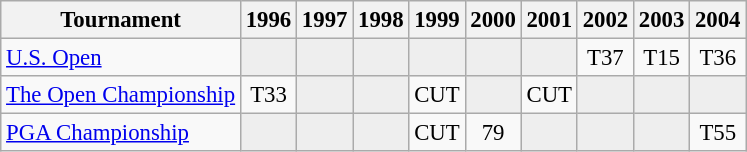<table class="wikitable" style="font-size:95%;text-align:center;">
<tr>
<th>Tournament</th>
<th>1996</th>
<th>1997</th>
<th>1998</th>
<th>1999</th>
<th>2000</th>
<th>2001</th>
<th>2002</th>
<th>2003</th>
<th>2004</th>
</tr>
<tr>
<td align=left><a href='#'>U.S. Open</a></td>
<td style="background:#eeeeee;"></td>
<td style="background:#eeeeee;"></td>
<td style="background:#eeeeee;"></td>
<td style="background:#eeeeee;"></td>
<td style="background:#eeeeee;"></td>
<td style="background:#eeeeee;"></td>
<td>T37</td>
<td>T15</td>
<td>T36</td>
</tr>
<tr>
<td align=left><a href='#'>The Open Championship</a></td>
<td>T33</td>
<td style="background:#eeeeee;"></td>
<td style="background:#eeeeee;"></td>
<td>CUT</td>
<td style="background:#eeeeee;"></td>
<td>CUT</td>
<td style="background:#eeeeee;"></td>
<td style="background:#eeeeee;"></td>
<td style="background:#eeeeee;"></td>
</tr>
<tr>
<td align=left><a href='#'>PGA Championship</a></td>
<td style="background:#eeeeee;"></td>
<td style="background:#eeeeee;"></td>
<td style="background:#eeeeee;"></td>
<td>CUT</td>
<td>79</td>
<td style="background:#eeeeee;"></td>
<td style="background:#eeeeee;"></td>
<td style="background:#eeeeee;"></td>
<td>T55</td>
</tr>
</table>
